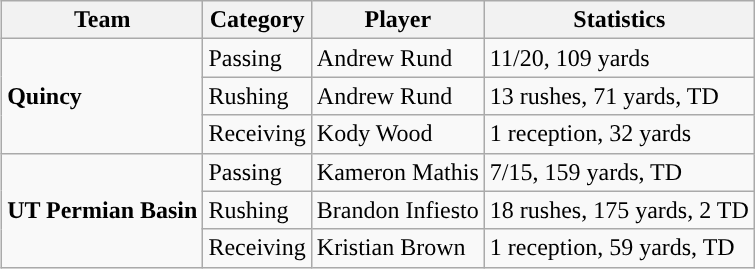<table class="wikitable" style="float: right;">
<tr>
<th>Team</th>
<th>Category</th>
<th>Player</th>
<th>Statistics</th>
</tr>
<tr>
<td rowspan=3><strong>Quincy</strong></td>
<td>Passing</td>
<td>Andrew Rund</td>
<td>11/20, 109 yards</td>
</tr>
<tr>
<td>Rushing</td>
<td>Andrew Rund</td>
<td>13 rushes, 71 yards, TD</td>
</tr>
<tr>
<td>Receiving</td>
<td>Kody Wood</td>
<td>1 reception, 32 yards</td>
</tr>
<tr>
<td rowspan=3><strong>UT Permian Basin</strong></td>
<td>Passing</td>
<td>Kameron Mathis</td>
<td>7/15, 159 yards, TD</td>
</tr>
<tr>
<td>Rushing</td>
<td>Brandon Infiesto</td>
<td>18 rushes, 175 yards, 2 TD</td>
</tr>
<tr>
<td>Receiving</td>
<td>Kristian Brown</td>
<td>1 reception, 59 yards, TD</td>
</tr>
</table>
